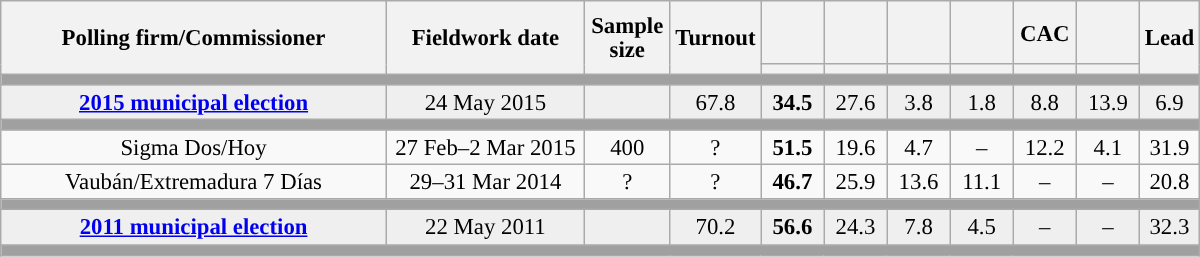<table class="wikitable collapsible collapsed" style="text-align:center; font-size:95%; line-height:16px;">
<tr style="height:42px;">
<th style="width:250px;" rowspan="2">Polling firm/Commissioner</th>
<th style="width:125px;" rowspan="2">Fieldwork date</th>
<th style="width:50px;" rowspan="2">Sample size</th>
<th style="width:45px;" rowspan="2">Turnout</th>
<th style="width:35px;"></th>
<th style="width:35px;"></th>
<th style="width:35px;"></th>
<th style="width:35px;"></th>
<th style="width:35px;">CAC</th>
<th style="width:35px;"></th>
<th style="width:30px;" rowspan="2">Lead</th>
</tr>
<tr>
<th style="color:inherit;background:"></th>
<th style="color:inherit;background:"></th>
<th style="color:inherit;background:"></th>
<th style="color:inherit;background:"></th>
<th style="color:inherit;background:"></th>
<th style="color:inherit;background:"></th>
</tr>
<tr>
<td colspan="11" style="background:#A0A0A0"></td>
</tr>
<tr style="background:#EFEFEF;">
<td><strong><a href='#'>2015 municipal election</a></strong></td>
<td>24 May 2015</td>
<td></td>
<td>67.8</td>
<td><strong>34.5</strong><br></td>
<td>27.6<br></td>
<td>3.8<br></td>
<td>1.8<br></td>
<td>8.8<br></td>
<td>13.9<br></td>
<td style="background:">6.9</td>
</tr>
<tr>
<td colspan="11" style="background:#A0A0A0"></td>
</tr>
<tr>
<td>Sigma Dos/Hoy</td>
<td>27 Feb–2 Mar 2015</td>
<td>400</td>
<td>?</td>
<td><strong>51.5</strong><br></td>
<td>19.6<br></td>
<td>4.7<br></td>
<td>–</td>
<td>12.2<br></td>
<td>4.1<br></td>
<td style="background:">31.9</td>
</tr>
<tr>
<td>Vaubán/Extremadura 7 Días</td>
<td>29–31 Mar 2014</td>
<td>?</td>
<td>?</td>
<td><strong>46.7</strong></td>
<td>25.9</td>
<td>13.6</td>
<td>11.1</td>
<td>–</td>
<td>–</td>
<td style="background:">20.8</td>
</tr>
<tr>
<td colspan="11" style="background:#A0A0A0"></td>
</tr>
<tr style="background:#EFEFEF;">
<td><strong><a href='#'>2011 municipal election</a></strong></td>
<td>22 May 2011</td>
<td></td>
<td>70.2</td>
<td><strong>56.6</strong><br></td>
<td>24.3<br></td>
<td>7.8<br></td>
<td>4.5<br></td>
<td>–</td>
<td>–</td>
<td style="background:">32.3</td>
</tr>
<tr>
<td colspan="11" style="background:#A0A0A0"></td>
</tr>
</table>
